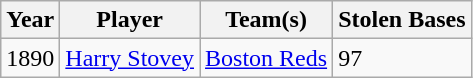<table class="wikitable">
<tr>
<th>Year</th>
<th>Player</th>
<th>Team(s)</th>
<th>Stolen Bases</th>
</tr>
<tr>
<td>1890</td>
<td><a href='#'>Harry Stovey</a></td>
<td><a href='#'>Boston Reds</a></td>
<td>97</td>
</tr>
</table>
